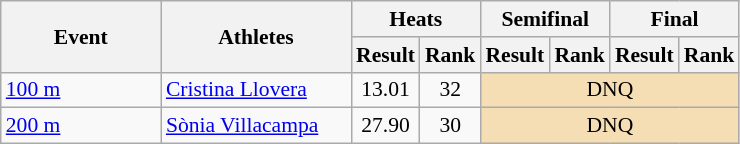<table class="wikitable" border="1" style="font-size:90%">
<tr>
<th rowspan="2" width=100>Event</th>
<th rowspan="2" width=120>Athletes</th>
<th colspan="2">Heats</th>
<th colspan="2">Semifinal</th>
<th colspan="2">Final</th>
</tr>
<tr>
<th>Result</th>
<th>Rank</th>
<th>Result</th>
<th>Rank</th>
<th>Result</th>
<th>Rank</th>
</tr>
<tr>
<td><a href='#'>100 m</a></td>
<td><a href='#'>Cristina Llovera</a></td>
<td align=center>13.01</td>
<td align=center>32</td>
<td colspan=4 align=center bgcolor="wheat">DNQ</td>
</tr>
<tr>
<td><a href='#'>200 m</a></td>
<td><a href='#'>Sònia Villacampa</a></td>
<td align=center>27.90</td>
<td align=center>30</td>
<td colspan=4 align=center bgcolor="wheat">DNQ</td>
</tr>
</table>
